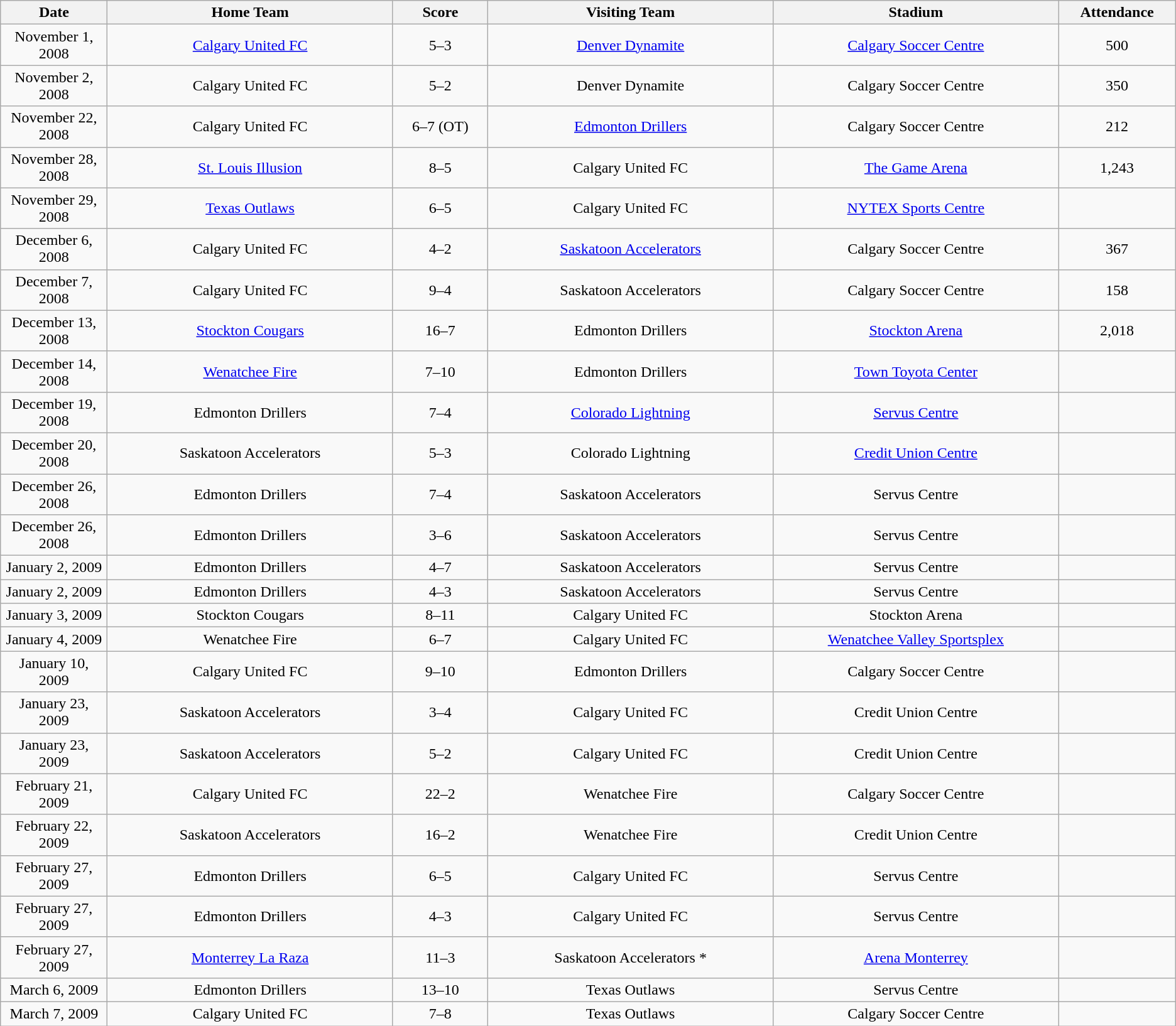<table class="wikitable" style="text-align:center;">
<tr>
<th bgcolor="#DDDDFF" width="5%">Date</th>
<th bgcolor="#DDDDFF" width="15%">Home Team</th>
<th bgcolor="#DDDDFF" width="5%">Score</th>
<th bgcolor="#DDDDFF" width="15%">Visiting Team</th>
<th bgcolor="#DDDDFF" width="15%">Stadium</th>
<th bgcolor="#DDDDFF" width="5%">Attendance</th>
</tr>
<tr>
<td>November 1, 2008</td>
<td><a href='#'>Calgary United FC</a></td>
<td>5–3</td>
<td><a href='#'>Denver Dynamite</a></td>
<td><a href='#'>Calgary Soccer Centre</a></td>
<td>500</td>
</tr>
<tr>
<td>November 2, 2008</td>
<td>Calgary United FC</td>
<td>5–2</td>
<td>Denver Dynamite</td>
<td>Calgary Soccer Centre</td>
<td>350</td>
</tr>
<tr>
<td>November 22, 2008</td>
<td>Calgary United FC</td>
<td>6–7 (OT)</td>
<td><a href='#'>Edmonton Drillers</a></td>
<td>Calgary Soccer Centre</td>
<td>212</td>
</tr>
<tr>
<td>November 28, 2008</td>
<td><a href='#'>St. Louis Illusion</a></td>
<td>8–5</td>
<td>Calgary United FC</td>
<td><a href='#'>The Game Arena</a></td>
<td>1,243</td>
</tr>
<tr>
<td>November 29, 2008</td>
<td><a href='#'>Texas Outlaws</a></td>
<td>6–5</td>
<td>Calgary United FC</td>
<td><a href='#'>NYTEX Sports Centre</a></td>
<td></td>
</tr>
<tr>
<td>December 6, 2008</td>
<td>Calgary United FC</td>
<td>4–2</td>
<td><a href='#'>Saskatoon Accelerators</a></td>
<td>Calgary Soccer Centre</td>
<td>367</td>
</tr>
<tr>
<td>December 7, 2008</td>
<td>Calgary United FC</td>
<td>9–4</td>
<td>Saskatoon Accelerators</td>
<td>Calgary Soccer Centre</td>
<td>158</td>
</tr>
<tr>
<td>December 13, 2008</td>
<td><a href='#'>Stockton Cougars</a></td>
<td>16–7</td>
<td>Edmonton Drillers</td>
<td><a href='#'>Stockton Arena</a></td>
<td>2,018</td>
</tr>
<tr>
<td>December 14, 2008</td>
<td><a href='#'>Wenatchee Fire</a></td>
<td>7–10</td>
<td>Edmonton Drillers</td>
<td><a href='#'>Town Toyota Center</a></td>
<td></td>
</tr>
<tr>
<td>December 19, 2008</td>
<td>Edmonton Drillers</td>
<td>7–4</td>
<td><a href='#'>Colorado Lightning</a></td>
<td><a href='#'>Servus Centre</a></td>
<td></td>
</tr>
<tr>
<td>December 20, 2008</td>
<td>Saskatoon Accelerators</td>
<td>5–3</td>
<td>Colorado Lightning</td>
<td><a href='#'>Credit Union Centre</a></td>
<td></td>
</tr>
<tr>
<td>December 26, 2008</td>
<td>Edmonton Drillers</td>
<td>7–4</td>
<td>Saskatoon Accelerators</td>
<td>Servus Centre</td>
<td></td>
</tr>
<tr>
<td>December 26, 2008</td>
<td>Edmonton Drillers</td>
<td>3–6</td>
<td>Saskatoon Accelerators</td>
<td>Servus Centre</td>
<td></td>
</tr>
<tr>
<td>January 2, 2009</td>
<td>Edmonton Drillers</td>
<td>4–7</td>
<td>Saskatoon Accelerators</td>
<td>Servus Centre</td>
<td></td>
</tr>
<tr>
<td>January 2, 2009</td>
<td>Edmonton Drillers</td>
<td>4–3</td>
<td>Saskatoon Accelerators</td>
<td>Servus Centre</td>
<td></td>
</tr>
<tr>
<td>January 3, 2009</td>
<td>Stockton Cougars</td>
<td>8–11</td>
<td>Calgary United FC</td>
<td>Stockton Arena</td>
<td></td>
</tr>
<tr>
<td>January 4, 2009</td>
<td>Wenatchee Fire</td>
<td>6–7</td>
<td>Calgary United FC</td>
<td><a href='#'>Wenatchee Valley Sportsplex</a></td>
<td></td>
</tr>
<tr>
<td>January 10, 2009</td>
<td>Calgary United FC</td>
<td>9–10</td>
<td>Edmonton Drillers</td>
<td>Calgary Soccer Centre</td>
<td></td>
</tr>
<tr>
<td>January 23, 2009</td>
<td>Saskatoon Accelerators</td>
<td>3–4</td>
<td>Calgary United FC</td>
<td>Credit Union Centre</td>
<td></td>
</tr>
<tr>
<td>January 23, 2009</td>
<td>Saskatoon Accelerators</td>
<td>5–2</td>
<td>Calgary United FC</td>
<td>Credit Union Centre</td>
<td></td>
</tr>
<tr>
<td>February 21, 2009</td>
<td>Calgary United FC</td>
<td>22–2</td>
<td>Wenatchee Fire</td>
<td>Calgary Soccer Centre</td>
<td></td>
</tr>
<tr>
<td>February 22, 2009</td>
<td>Saskatoon Accelerators</td>
<td>16–2</td>
<td>Wenatchee Fire</td>
<td>Credit Union Centre</td>
<td></td>
</tr>
<tr>
<td>February 27, 2009</td>
<td>Edmonton Drillers</td>
<td>6–5</td>
<td>Calgary United FC</td>
<td>Servus Centre</td>
<td></td>
</tr>
<tr>
<td>February 27, 2009</td>
<td>Edmonton Drillers</td>
<td>4–3</td>
<td>Calgary United FC</td>
<td>Servus Centre</td>
<td></td>
</tr>
<tr>
<td>February 27, 2009</td>
<td><a href='#'>Monterrey La Raza</a></td>
<td>11–3</td>
<td>Saskatoon Accelerators *</td>
<td><a href='#'>Arena Monterrey</a></td>
<td></td>
</tr>
<tr>
<td>March 6, 2009</td>
<td>Edmonton Drillers</td>
<td>13–10</td>
<td>Texas Outlaws</td>
<td>Servus Centre</td>
<td></td>
</tr>
<tr>
<td>March 7, 2009</td>
<td>Calgary United FC</td>
<td>7–8</td>
<td>Texas Outlaws</td>
<td>Calgary Soccer Centre</td>
<td></td>
</tr>
</table>
